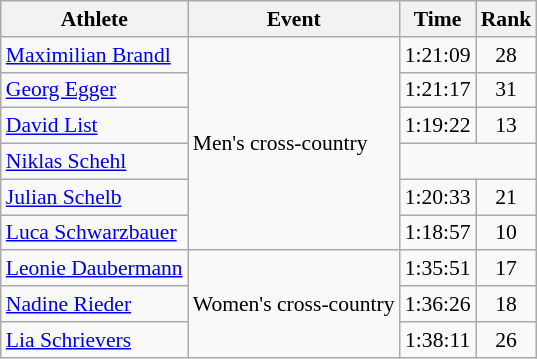<table class="wikitable" style="font-size:90%">
<tr>
<th>Athlete</th>
<th>Event</th>
<th>Time</th>
<th>Rank</th>
</tr>
<tr align=center>
<td align=left><a href='#'>Maximilian Brandl</a></td>
<td align=left rowspan=6>Men's cross-country</td>
<td>1:21:09</td>
<td>28</td>
</tr>
<tr align=center>
<td align=left><a href='#'>Georg Egger</a></td>
<td>1:21:17</td>
<td>31</td>
</tr>
<tr align=center>
<td align=left><a href='#'>David List</a></td>
<td>1:19:22</td>
<td>13</td>
</tr>
<tr align=center>
<td align=left><a href='#'>Niklas Schehl</a></td>
<td colspan=2></td>
</tr>
<tr align=center>
<td align=left><a href='#'>Julian Schelb</a></td>
<td>1:20:33</td>
<td>21</td>
</tr>
<tr align=center>
<td align=left><a href='#'>Luca Schwarzbauer</a></td>
<td>1:18:57</td>
<td>10</td>
</tr>
<tr align=center>
<td align=left><a href='#'>Leonie Daubermann</a></td>
<td align=left rowspan=3>Women's cross-country</td>
<td>1:35:51</td>
<td>17</td>
</tr>
<tr align=center>
<td align=left><a href='#'>Nadine Rieder</a></td>
<td>1:36:26</td>
<td>18</td>
</tr>
<tr align=center>
<td align=left><a href='#'>Lia Schrievers</a></td>
<td>1:38:11</td>
<td>26</td>
</tr>
</table>
